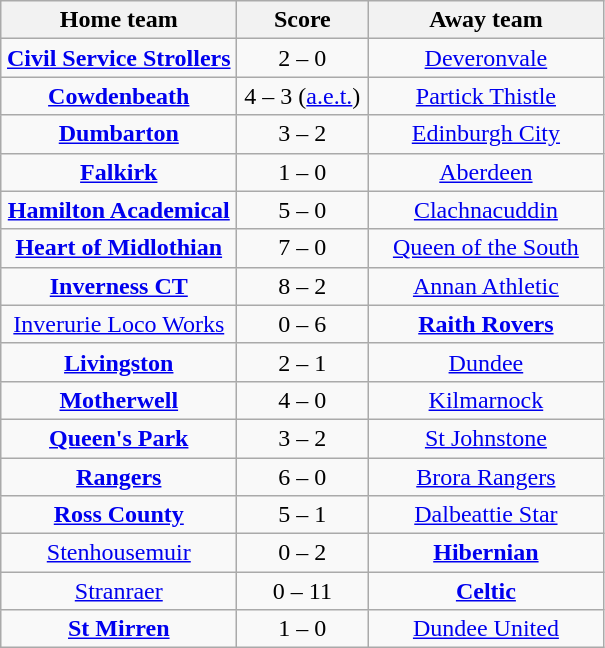<table class="wikitable" style="text-align: center">
<tr>
<th width=150>Home team</th>
<th width=80>Score</th>
<th width=150>Away team</th>
</tr>
<tr>
<td><strong><a href='#'>Civil Service Strollers</a></strong></td>
<td>2 – 0</td>
<td><a href='#'>Deveronvale</a></td>
</tr>
<tr>
<td><strong><a href='#'>Cowdenbeath</a></strong></td>
<td>4 – 3 (<a href='#'>a.e.t.</a>)</td>
<td><a href='#'>Partick Thistle</a></td>
</tr>
<tr>
<td><strong><a href='#'>Dumbarton</a></strong></td>
<td>3 – 2</td>
<td><a href='#'>Edinburgh City</a></td>
</tr>
<tr>
<td><strong><a href='#'>Falkirk</a></strong></td>
<td>1 – 0</td>
<td><a href='#'>Aberdeen</a></td>
</tr>
<tr>
<td><strong><a href='#'>Hamilton Academical</a></strong></td>
<td>5 – 0</td>
<td><a href='#'>Clachnacuddin</a></td>
</tr>
<tr>
<td><strong><a href='#'>Heart of Midlothian</a></strong></td>
<td>7 – 0</td>
<td><a href='#'>Queen of the South</a></td>
</tr>
<tr>
<td><strong><a href='#'>Inverness CT</a></strong></td>
<td>8 – 2</td>
<td><a href='#'>Annan Athletic</a></td>
</tr>
<tr>
<td><a href='#'>Inverurie Loco Works</a></td>
<td>0 – 6</td>
<td><strong><a href='#'>Raith Rovers</a></strong></td>
</tr>
<tr>
<td><strong><a href='#'>Livingston</a></strong></td>
<td>2 – 1</td>
<td><a href='#'>Dundee</a></td>
</tr>
<tr>
<td><strong><a href='#'>Motherwell</a></strong></td>
<td>4 – 0</td>
<td><a href='#'>Kilmarnock</a></td>
</tr>
<tr>
<td><strong><a href='#'>Queen's Park</a></strong></td>
<td>3 – 2</td>
<td><a href='#'>St Johnstone</a></td>
</tr>
<tr>
<td><strong><a href='#'>Rangers</a></strong></td>
<td>6 – 0</td>
<td><a href='#'>Brora Rangers</a></td>
</tr>
<tr>
<td><strong><a href='#'>Ross County</a></strong></td>
<td>5 – 1</td>
<td><a href='#'>Dalbeattie Star</a></td>
</tr>
<tr>
<td><a href='#'>Stenhousemuir</a></td>
<td>0 – 2</td>
<td><strong><a href='#'>Hibernian</a></strong></td>
</tr>
<tr>
<td><a href='#'>Stranraer</a></td>
<td>0 – 11</td>
<td><strong><a href='#'>Celtic</a></strong></td>
</tr>
<tr>
<td><strong><a href='#'>St Mirren</a></strong></td>
<td>1 – 0</td>
<td><a href='#'>Dundee United</a></td>
</tr>
</table>
